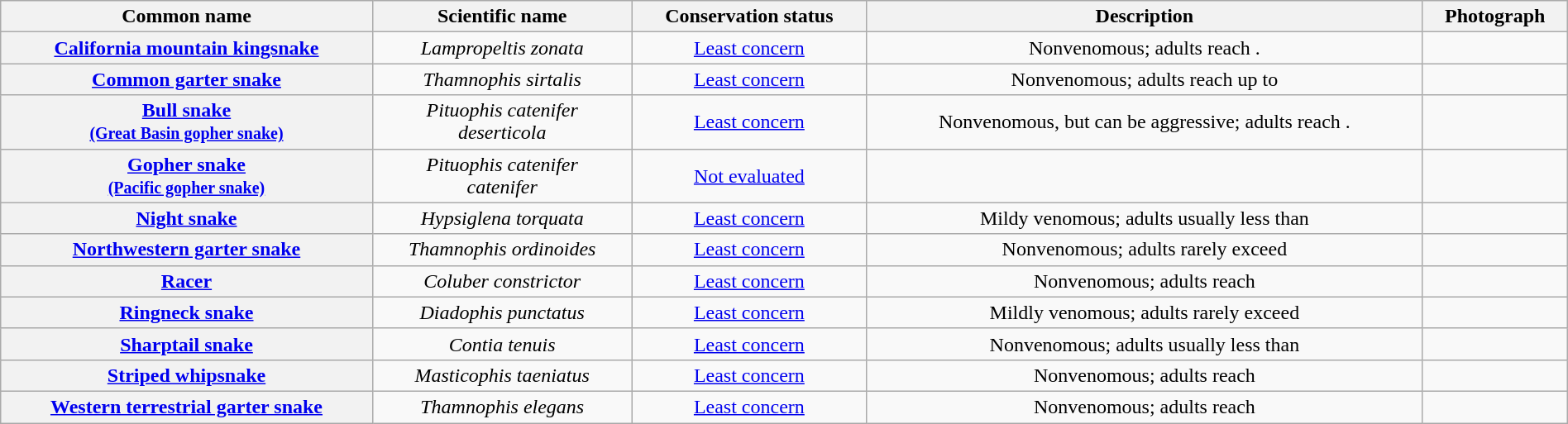<table class="wikitable sortable" style="width:100%; text-align:center; font-size:100%">
<tr>
<th scope="col">Common name</th>
<th scope="col">Scientific name</th>
<th scope="col">Conservation status</th>
<th scope="col" class="unsortable">Description</th>
<th scope="col" class="unsortable">Photograph</th>
</tr>
<tr>
<th scope="row"><a href='#'>California mountain kingsnake</a></th>
<td><em>Lampropeltis zonata</em></td>
<td><a href='#'>Least concern</a></td>
<td>Nonvenomous; adults reach .</td>
<td></td>
</tr>
<tr>
<th scope="row"><a href='#'>Common garter snake</a></th>
<td><em>Thamnophis sirtalis</em></td>
<td><a href='#'>Least concern</a></td>
<td>Nonvenomous; adults reach up to </td>
<td></td>
</tr>
<tr>
<th scope="row"><a href='#'>Bull snake<br><small>(Great Basin gopher snake)</small></a></th>
<td><em>Pituophis catenifer<br>deserticola</em></td>
<td><a href='#'>Least concern</a></td>
<td>Nonvenomous, but can be aggressive; adults reach .</td>
<td></td>
</tr>
<tr>
<th scope="row"><a href='#'>Gopher snake<br><small>(Pacific gopher snake)</small></a></th>
<td><em>Pituophis catenifer<br>catenifer</em></td>
<td><a href='#'>Not evaluated</a></td>
<td></td>
<td></td>
</tr>
<tr>
<th scope="row"><a href='#'>Night snake</a></th>
<td><em>Hypsiglena torquata</em></td>
<td><a href='#'>Least concern</a></td>
<td>Mildy venomous; adults usually less than </td>
<td></td>
</tr>
<tr>
<th scope="row"><a href='#'>Northwestern garter snake</a></th>
<td><em>Thamnophis ordinoides</em></td>
<td><a href='#'>Least concern</a></td>
<td>Nonvenomous; adults rarely exceed </td>
<td></td>
</tr>
<tr>
<th scope="row"><a href='#'>Racer</a></th>
<td><em>Coluber constrictor</em></td>
<td><a href='#'>Least concern</a></td>
<td>Nonvenomous; adults reach </td>
<td></td>
</tr>
<tr>
<th scope="row"><a href='#'>Ringneck snake</a></th>
<td><em>Diadophis punctatus</em></td>
<td><a href='#'>Least concern</a></td>
<td>Mildly venomous; adults rarely exceed </td>
<td></td>
</tr>
<tr>
<th scope="row"><a href='#'>Sharptail snake</a></th>
<td><em>Contia tenuis</em></td>
<td><a href='#'>Least concern</a></td>
<td>Nonvenomous; adults usually less than </td>
<td></td>
</tr>
<tr>
<th scope="row"><a href='#'>Striped whipsnake</a></th>
<td><em>Masticophis taeniatus</em></td>
<td><a href='#'>Least concern</a></td>
<td>Nonvenomous; adults reach </td>
<td></td>
</tr>
<tr>
<th scope="row"><a href='#'>Western terrestrial garter snake</a></th>
<td><em>Thamnophis elegans</em></td>
<td><a href='#'>Least concern</a></td>
<td>Nonvenomous; adults reach </td>
<td></td>
</tr>
</table>
